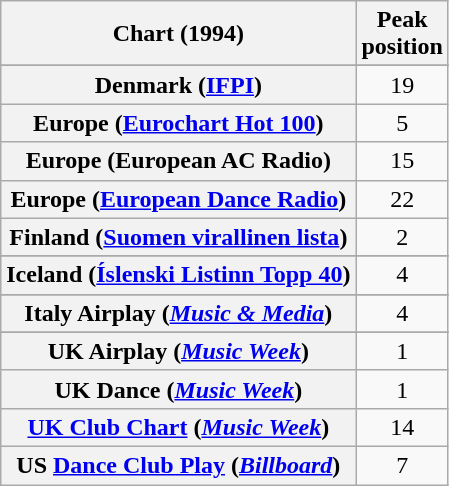<table class="wikitable sortable plainrowheaders" style="text-align:center">
<tr>
<th scope="col">Chart (1994)</th>
<th scope="col">Peak<br>position</th>
</tr>
<tr>
</tr>
<tr>
</tr>
<tr>
</tr>
<tr>
<th scope="row">Denmark (<a href='#'>IFPI</a>)</th>
<td>19</td>
</tr>
<tr>
<th scope="row">Europe (<a href='#'>Eurochart Hot 100</a>)</th>
<td>5</td>
</tr>
<tr>
<th scope="row">Europe (European AC Radio)</th>
<td>15</td>
</tr>
<tr>
<th scope="row">Europe (<a href='#'>European Dance Radio</a>)</th>
<td>22</td>
</tr>
<tr>
<th scope="row">Finland (<a href='#'>Suomen virallinen lista</a>)</th>
<td>2</td>
</tr>
<tr>
</tr>
<tr>
<th scope="row">Iceland (<a href='#'>Íslenski Listinn Topp 40</a>)</th>
<td>4</td>
</tr>
<tr>
</tr>
<tr>
<th scope="row">Italy Airplay (<em><a href='#'>Music & Media</a></em>)</th>
<td>4</td>
</tr>
<tr>
</tr>
<tr>
</tr>
<tr>
</tr>
<tr>
</tr>
<tr>
</tr>
<tr>
</tr>
<tr>
<th scope="row">UK Airplay (<em><a href='#'>Music Week</a></em>)</th>
<td>1</td>
</tr>
<tr>
<th scope="row">UK Dance (<em><a href='#'>Music Week</a></em>)</th>
<td>1</td>
</tr>
<tr>
<th scope="row"><a href='#'>UK Club Chart</a> (<em><a href='#'>Music Week</a></em>)</th>
<td>14</td>
</tr>
<tr>
<th scope="row">US <a href='#'>Dance Club Play</a> (<em><a href='#'>Billboard</a></em>)</th>
<td>7</td>
</tr>
</table>
